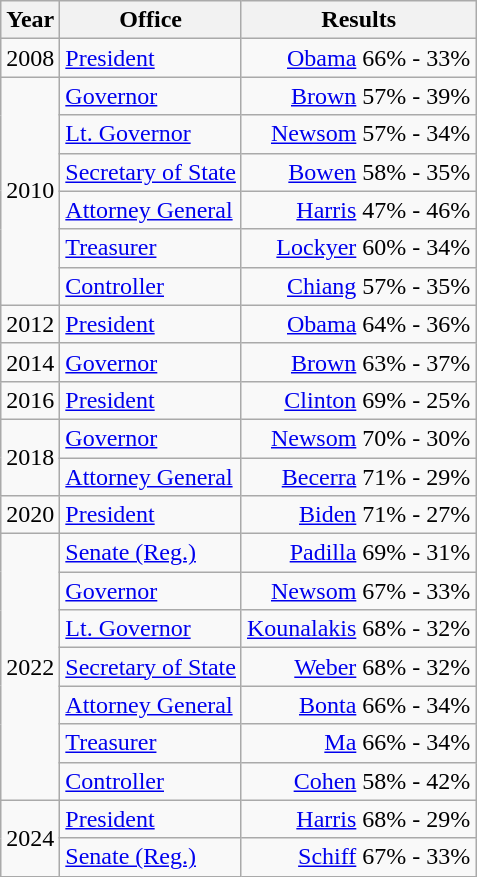<table class=wikitable>
<tr>
<th>Year</th>
<th>Office</th>
<th>Results</th>
</tr>
<tr>
<td>2008</td>
<td><a href='#'>President</a></td>
<td align="right" ><a href='#'>Obama</a> 66% - 33%</td>
</tr>
<tr>
<td rowspan=6>2010</td>
<td><a href='#'>Governor</a></td>
<td align="right" ><a href='#'>Brown</a> 57% - 39%</td>
</tr>
<tr>
<td><a href='#'>Lt. Governor</a></td>
<td align="right" ><a href='#'>Newsom</a> 57% - 34%</td>
</tr>
<tr>
<td><a href='#'>Secretary of State</a></td>
<td align="right" ><a href='#'>Bowen</a> 58% - 35%</td>
</tr>
<tr>
<td><a href='#'>Attorney General</a></td>
<td align="right" ><a href='#'>Harris</a> 47% - 46%</td>
</tr>
<tr>
<td><a href='#'>Treasurer</a></td>
<td align="right" ><a href='#'>Lockyer</a> 60% - 34%</td>
</tr>
<tr>
<td><a href='#'>Controller</a></td>
<td align="right" ><a href='#'>Chiang</a> 57% - 35%</td>
</tr>
<tr>
<td>2012</td>
<td><a href='#'>President</a></td>
<td align="right" ><a href='#'>Obama</a> 64% - 36%</td>
</tr>
<tr>
<td>2014</td>
<td><a href='#'>Governor</a></td>
<td align="right" ><a href='#'>Brown</a> 63% - 37%</td>
</tr>
<tr>
<td>2016</td>
<td><a href='#'>President</a></td>
<td align="right" ><a href='#'>Clinton</a> 69% - 25%</td>
</tr>
<tr>
<td rowspan=2>2018</td>
<td><a href='#'>Governor</a></td>
<td align="right" ><a href='#'>Newsom</a> 70% - 30%</td>
</tr>
<tr>
<td><a href='#'>Attorney General</a></td>
<td align="right" ><a href='#'>Becerra</a> 71% - 29%</td>
</tr>
<tr>
<td>2020</td>
<td><a href='#'>President</a></td>
<td align="right" ><a href='#'>Biden</a> 71% - 27%</td>
</tr>
<tr>
<td rowspan=7>2022</td>
<td><a href='#'>Senate (Reg.)</a></td>
<td align="right" ><a href='#'>Padilla</a> 69% - 31%</td>
</tr>
<tr>
<td><a href='#'>Governor</a></td>
<td align="right" ><a href='#'>Newsom</a> 67% - 33%</td>
</tr>
<tr>
<td><a href='#'>Lt. Governor</a></td>
<td align="right" ><a href='#'>Kounalakis</a> 68% - 32%</td>
</tr>
<tr>
<td><a href='#'>Secretary of State</a></td>
<td align="right" ><a href='#'>Weber</a> 68% - 32%</td>
</tr>
<tr>
<td><a href='#'>Attorney General</a></td>
<td align="right" ><a href='#'>Bonta</a> 66% - 34%</td>
</tr>
<tr>
<td><a href='#'>Treasurer</a></td>
<td align="right" ><a href='#'>Ma</a> 66% - 34%</td>
</tr>
<tr>
<td><a href='#'>Controller</a></td>
<td align="right" ><a href='#'>Cohen</a> 58% - 42%</td>
</tr>
<tr>
<td rowspan=2>2024</td>
<td><a href='#'>President</a></td>
<td align="right" ><a href='#'>Harris</a> 68% - 29%</td>
</tr>
<tr>
<td><a href='#'>Senate (Reg.)</a></td>
<td align="right" ><a href='#'>Schiff</a> 67% - 33%</td>
</tr>
</table>
